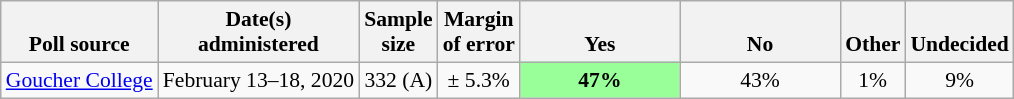<table class="wikitable" style="font-size:90%;text-align:center;">
<tr valign=bottom>
<th>Poll source</th>
<th>Date(s)<br>administered</th>
<th>Sample<br>size</th>
<th>Margin<br>of error</th>
<th style="width:100px;">Yes</th>
<th style="width:100px;">No</th>
<th>Other</th>
<th>Undecided</th>
</tr>
<tr>
<td style="text-align:left;"><a href='#'>Goucher College</a></td>
<td>February 13–18, 2020</td>
<td>332 (A)</td>
<td>± 5.3%</td>
<td style="background: rgb(153, 255, 153);"><strong>47%</strong></td>
<td>43%</td>
<td>1%</td>
<td>9%</td>
</tr>
</table>
